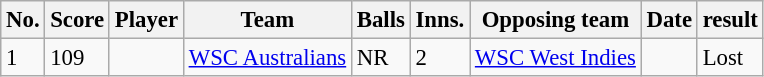<table class="wikitable sortable" style="font-size:95%">
<tr>
<th>No.</th>
<th>Score</th>
<th>Player</th>
<th>Team</th>
<th>Balls</th>
<th>Inns.</th>
<th>Opposing team</th>
<th>Date</th>
<th>result</th>
</tr>
<tr>
<td>1</td>
<td>109</td>
<td></td>
<td> <a href='#'>WSC Australians</a></td>
<td>NR</td>
<td>2</td>
<td> <a href='#'>WSC West Indies</a></td>
<td></td>
<td>Lost</td>
</tr>
</table>
